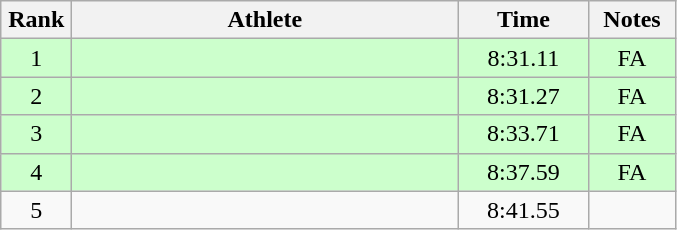<table class=wikitable style="text-align:center">
<tr>
<th width=40>Rank</th>
<th width=250>Athlete</th>
<th width=80>Time</th>
<th width=50>Notes</th>
</tr>
<tr bgcolor="ccffcc">
<td>1</td>
<td align=left></td>
<td>8:31.11</td>
<td>FA</td>
</tr>
<tr bgcolor="ccffcc">
<td>2</td>
<td align=left></td>
<td>8:31.27</td>
<td>FA</td>
</tr>
<tr bgcolor="ccffcc">
<td>3</td>
<td align=left></td>
<td>8:33.71</td>
<td>FA</td>
</tr>
<tr bgcolor="ccffcc">
<td>4</td>
<td align=left></td>
<td>8:37.59</td>
<td>FA</td>
</tr>
<tr>
<td>5</td>
<td align=left></td>
<td>8:41.55</td>
<td></td>
</tr>
</table>
